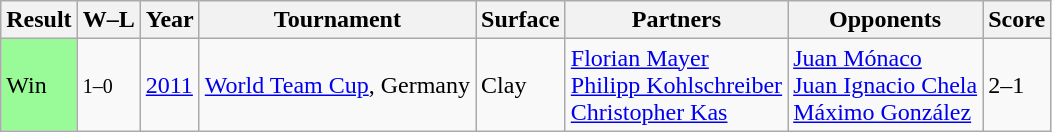<table class="sortable wikitable nowrap">
<tr>
<th>Result</th>
<th class="unsortable">W–L</th>
<th>Year</th>
<th>Tournament</th>
<th>Surface</th>
<th>Partners</th>
<th>Opponents</th>
<th class="unsortable">Score</th>
</tr>
<tr>
<td bgcolor=98FB98>Win</td>
<td><small>1–0</small></td>
<td><a href='#'>2011</a></td>
<td><a href='#'>World Team Cup</a>, Germany</td>
<td>Clay</td>
<td> <a href='#'>Florian Mayer</a><br> <a href='#'>Philipp Kohlschreiber</a><br> <a href='#'>Christopher Kas</a></td>
<td> <a href='#'>Juan Mónaco</a><br> <a href='#'>Juan Ignacio Chela</a><br> <a href='#'>Máximo González</a></td>
<td>2–1</td>
</tr>
</table>
